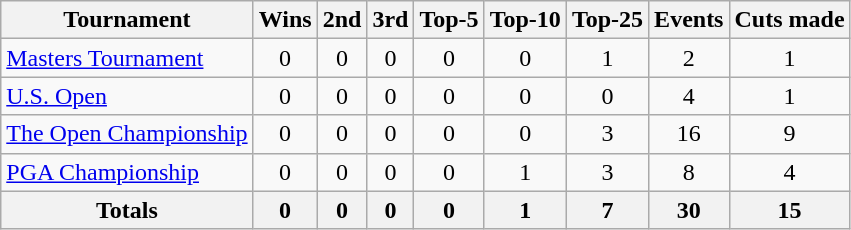<table class=wikitable style=text-align:center>
<tr>
<th>Tournament</th>
<th>Wins</th>
<th>2nd</th>
<th>3rd</th>
<th>Top-5</th>
<th>Top-10</th>
<th>Top-25</th>
<th>Events</th>
<th>Cuts made</th>
</tr>
<tr>
<td align=left><a href='#'>Masters Tournament</a></td>
<td>0</td>
<td>0</td>
<td>0</td>
<td>0</td>
<td>0</td>
<td>1</td>
<td>2</td>
<td>1</td>
</tr>
<tr>
<td align=left><a href='#'>U.S. Open</a></td>
<td>0</td>
<td>0</td>
<td>0</td>
<td>0</td>
<td>0</td>
<td>0</td>
<td>4</td>
<td>1</td>
</tr>
<tr>
<td align=left><a href='#'>The Open Championship</a></td>
<td>0</td>
<td>0</td>
<td>0</td>
<td>0</td>
<td>0</td>
<td>3</td>
<td>16</td>
<td>9</td>
</tr>
<tr>
<td align=left><a href='#'>PGA Championship</a></td>
<td>0</td>
<td>0</td>
<td>0</td>
<td>0</td>
<td>1</td>
<td>3</td>
<td>8</td>
<td>4</td>
</tr>
<tr>
<th>Totals</th>
<th>0</th>
<th>0</th>
<th>0</th>
<th>0</th>
<th>1</th>
<th>7</th>
<th>30</th>
<th>15</th>
</tr>
</table>
